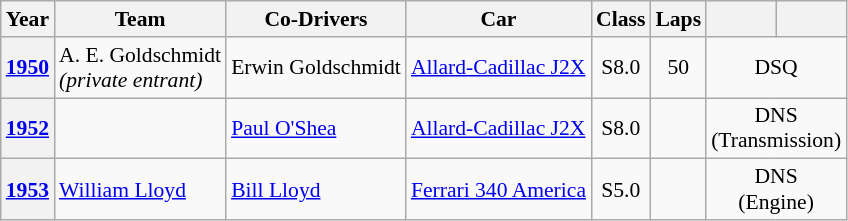<table class="wikitable" style="text-align:center; font-size:90%">
<tr>
<th>Year</th>
<th>Team</th>
<th>Co-Drivers</th>
<th>Car</th>
<th>Class</th>
<th>Laps</th>
<th></th>
<th></th>
</tr>
<tr>
<th><a href='#'>1950</a></th>
<td align="left"> A. E. Goldschmidt<br><em>(private entrant)</em></td>
<td align="left"> Erwin Goldschmidt</td>
<td align="left"><a href='#'>Allard-Cadillac J2X</a></td>
<td>S8.0</td>
<td>50</td>
<td colspan=2>DSQ</td>
</tr>
<tr>
<th><a href='#'>1952</a></th>
<td align="left"></td>
<td align="left"> <a href='#'>Paul O'Shea</a></td>
<td align="left"><a href='#'>Allard-Cadillac J2X</a></td>
<td>S8.0</td>
<td></td>
<td colspan=2>DNS<br>(Transmission)</td>
</tr>
<tr>
<th><a href='#'>1953</a></th>
<td align="left"> <a href='#'>William Lloyd</a></td>
<td align="left"> <a href='#'>Bill Lloyd</a></td>
<td align="left"><a href='#'>Ferrari 340 America</a></td>
<td>S5.0</td>
<td></td>
<td colspan=2>DNS<br>(Engine)</td>
</tr>
</table>
